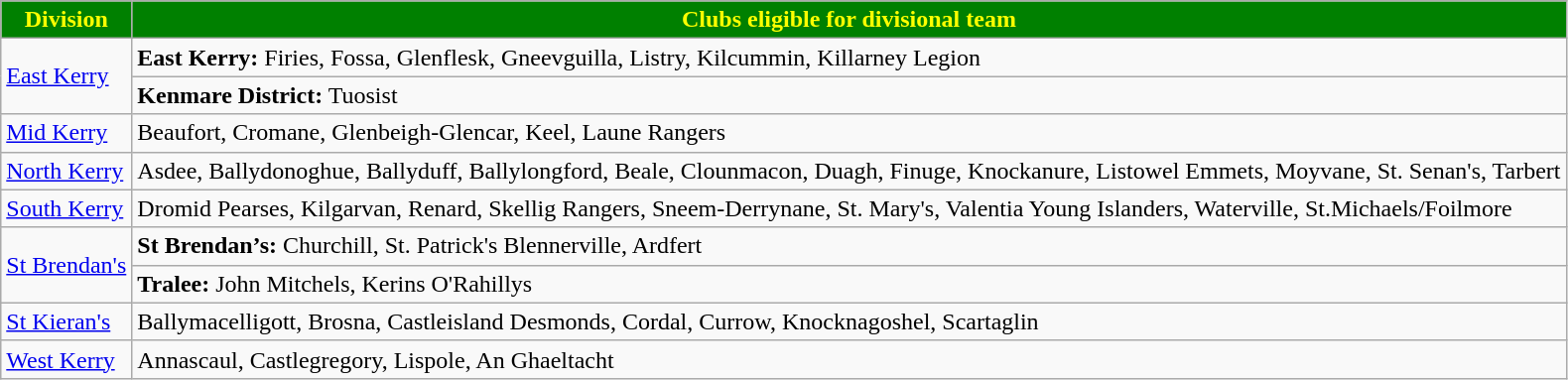<table class="wikitable sortable">
<tr>
<th style="background:green;color:yellow">Division</th>
<th style="background:green;color:yellow">Clubs eligible for divisional team</th>
</tr>
<tr>
<td rowspan="2"><a href='#'>East Kerry</a></td>
<td><strong>East Kerry:</strong> Firies, Fossa, Glenflesk, Gneevguilla, Listry, Kilcummin, Killarney Legion</td>
</tr>
<tr>
<td><strong>Kenmare District:</strong> Tuosist</td>
</tr>
<tr>
<td><a href='#'>Mid Kerry</a></td>
<td>Beaufort, Cromane, Glenbeigh-Glencar, Keel, Laune Rangers</td>
</tr>
<tr>
<td><a href='#'>North Kerry</a></td>
<td>Asdee, Ballydonoghue, Ballyduff, Ballylongford, Beale, Clounmacon, Duagh, Finuge, Knockanure, Listowel Emmets, Moyvane, St. Senan's, Tarbert</td>
</tr>
<tr>
<td><a href='#'>South Kerry</a></td>
<td>Dromid Pearses, Kilgarvan, Renard, Skellig Rangers, Sneem-Derrynane, St. Mary's, Valentia Young Islanders, Waterville, St.Michaels/Foilmore</td>
</tr>
<tr>
<td rowspan="2"><a href='#'>St Brendan's</a></td>
<td><strong>St Brendan’s:</strong> Churchill, St. Patrick's Blennerville, Ardfert</td>
</tr>
<tr>
<td><strong>Tralee:</strong> John Mitchels, Kerins O'Rahillys</td>
</tr>
<tr>
<td><a href='#'>St Kieran's</a></td>
<td>Ballymacelligott, Brosna, Castleisland Desmonds, Cordal, Currow, Knocknagoshel, Scartaglin</td>
</tr>
<tr>
<td><a href='#'>West Kerry</a></td>
<td>Annascaul, Castlegregory, Lispole, An Ghaeltacht</td>
</tr>
</table>
